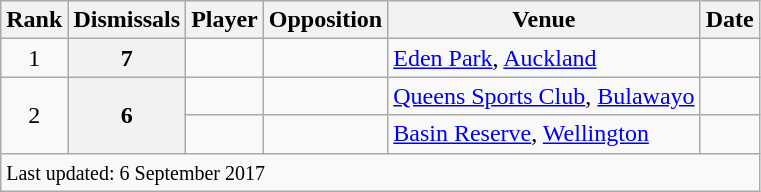<table class="wikitable plainrowheaders sortable">
<tr>
<th scope="col">Rank</th>
<th scope="col">Dismissals</th>
<th scope="col">Player</th>
<th scope="col">Opposition</th>
<th scope="col">Venue</th>
<th scope="col">Date</th>
</tr>
<tr>
<td align=center>1</td>
<th scope="row" style="text-align:center;">7</th>
<td></td>
<td></td>
<td><a href='#'>Eden Park</a>, <a href='#'>Auckland</a></td>
<td></td>
</tr>
<tr>
<td rowspan=2 align=center>2</td>
<th scope="row" rowspan=2 style="text-align:center;">6</th>
<td></td>
<td></td>
<td><a href='#'>Queens Sports Club</a>, <a href='#'>Bulawayo</a></td>
<td></td>
</tr>
<tr>
<td></td>
<td></td>
<td><a href='#'>Basin Reserve</a>, <a href='#'>Wellington</a></td>
<td></td>
</tr>
<tr class=sortbottom>
<td colspan=6><small>Last updated: 6 September 2017</small></td>
</tr>
</table>
